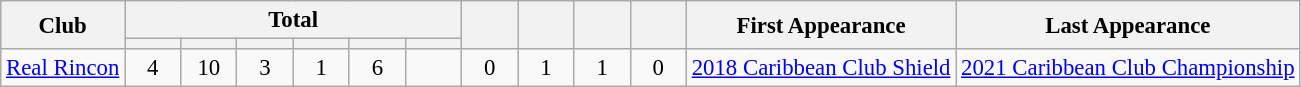<table class="wikitable sortable" style="font-size:95%; text-align: center;">
<tr>
<th rowspan=2>Club</th>
<th style="width:30px;" colspan=6>Total</th>
<th rowspan=2 style="width:2em"></th>
<th rowspan=2 style="width:2em"></th>
<th rowspan=2 style="width:2em"></th>
<th rowspan=2 style="width:2em"></th>
<th rowspan=2>First Appearance</th>
<th rowspan=2>Last Appearance</th>
</tr>
<tr>
<th style="width:2em"></th>
<th style="width:2em"></th>
<th style="width:2em"></th>
<th style="width:2em"></th>
<th style="width:2em"></th>
<th style="width:2em"></th>
</tr>
<tr>
<td><a href='#'>Real Rincon</a></td>
<td>4</td>
<td>10</td>
<td>3</td>
<td>1</td>
<td>6</td>
<td></td>
<td>0</td>
<td>1</td>
<td>1</td>
<td>0</td>
<td><a href='#'>2018 Caribbean Club Shield</a></td>
<td><a href='#'>2021 Caribbean Club Championship</a></td>
</tr>
</table>
